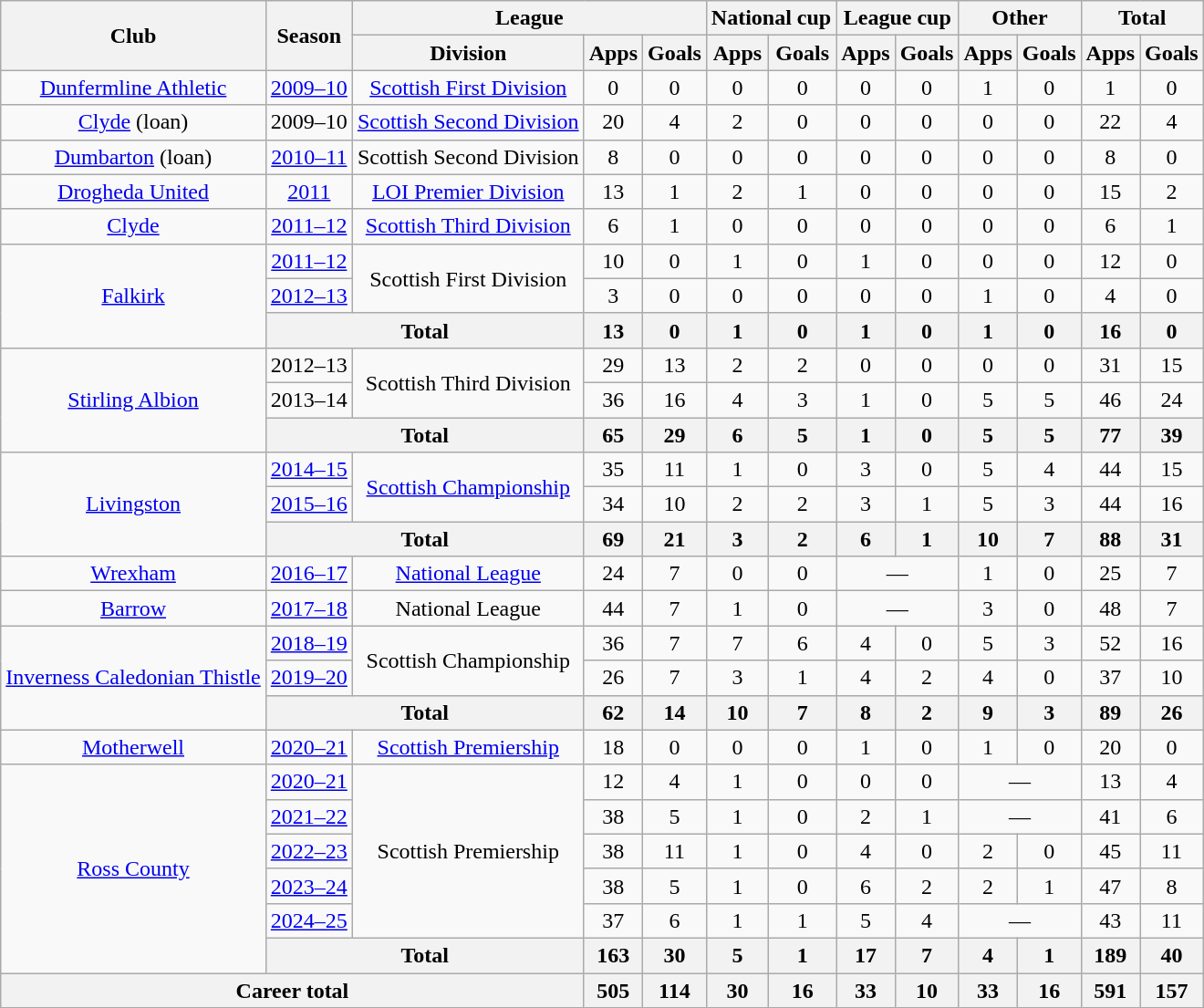<table class="wikitable" style="text-align:center">
<tr>
<th rowspan=2>Club</th>
<th rowspan=2>Season</th>
<th colspan=3>League</th>
<th colspan=2>National cup</th>
<th colspan=2>League cup</th>
<th colspan=2>Other</th>
<th colspan=2>Total</th>
</tr>
<tr>
<th>Division</th>
<th>Apps</th>
<th>Goals</th>
<th>Apps</th>
<th>Goals</th>
<th>Apps</th>
<th>Goals</th>
<th>Apps</th>
<th>Goals</th>
<th>Apps</th>
<th>Goals</th>
</tr>
<tr>
<td><a href='#'>Dunfermline Athletic</a></td>
<td><a href='#'>2009–10</a></td>
<td><a href='#'>Scottish First Division</a></td>
<td>0</td>
<td>0</td>
<td>0</td>
<td>0</td>
<td>0</td>
<td>0</td>
<td>1</td>
<td>0</td>
<td>1</td>
<td>0</td>
</tr>
<tr>
<td><a href='#'>Clyde</a> (loan)</td>
<td>2009–10</td>
<td><a href='#'>Scottish Second Division</a></td>
<td>20</td>
<td>4</td>
<td>2</td>
<td>0</td>
<td>0</td>
<td>0</td>
<td>0</td>
<td>0</td>
<td>22</td>
<td>4</td>
</tr>
<tr>
<td><a href='#'>Dumbarton</a> (loan)</td>
<td><a href='#'>2010–11</a></td>
<td>Scottish Second Division</td>
<td>8</td>
<td>0</td>
<td>0</td>
<td>0</td>
<td>0</td>
<td>0</td>
<td>0</td>
<td>0</td>
<td>8</td>
<td>0</td>
</tr>
<tr>
<td><a href='#'>Drogheda United</a></td>
<td><a href='#'>2011</a></td>
<td><a href='#'>LOI Premier Division</a></td>
<td>13</td>
<td>1</td>
<td>2</td>
<td>1</td>
<td>0</td>
<td>0</td>
<td>0</td>
<td>0</td>
<td>15</td>
<td>2</td>
</tr>
<tr>
<td><a href='#'>Clyde</a></td>
<td><a href='#'>2011–12</a></td>
<td><a href='#'>Scottish Third Division</a></td>
<td>6</td>
<td>1</td>
<td>0</td>
<td>0</td>
<td>0</td>
<td>0</td>
<td>0</td>
<td>0</td>
<td>6</td>
<td>1</td>
</tr>
<tr>
<td rowspan=3><a href='#'>Falkirk</a></td>
<td><a href='#'>2011–12</a></td>
<td rowspan="2">Scottish First Division</td>
<td>10</td>
<td>0</td>
<td>1</td>
<td>0</td>
<td>1</td>
<td>0</td>
<td>0</td>
<td>0</td>
<td>12</td>
<td>0</td>
</tr>
<tr>
<td><a href='#'>2012–13</a></td>
<td>3</td>
<td>0</td>
<td>0</td>
<td>0</td>
<td>0</td>
<td>0</td>
<td>1</td>
<td>0</td>
<td>4</td>
<td>0</td>
</tr>
<tr>
<th colspan=2>Total</th>
<th>13</th>
<th>0</th>
<th>1</th>
<th>0</th>
<th>1</th>
<th>0</th>
<th>1</th>
<th>0</th>
<th>16</th>
<th>0</th>
</tr>
<tr>
<td rowspan=3><a href='#'>Stirling Albion</a></td>
<td>2012–13</td>
<td rowspan="2">Scottish Third Division</td>
<td>29</td>
<td>13</td>
<td>2</td>
<td>2</td>
<td>0</td>
<td>0</td>
<td>0</td>
<td>0</td>
<td>31</td>
<td>15</td>
</tr>
<tr>
<td>2013–14</td>
<td>36</td>
<td>16</td>
<td>4</td>
<td>3</td>
<td>1</td>
<td>0</td>
<td>5</td>
<td>5</td>
<td>46</td>
<td>24</td>
</tr>
<tr>
<th colspan=2>Total</th>
<th>65</th>
<th>29</th>
<th>6</th>
<th>5</th>
<th>1</th>
<th>0</th>
<th>5</th>
<th>5</th>
<th>77</th>
<th>39</th>
</tr>
<tr>
<td rowspan=3><a href='#'>Livingston</a></td>
<td><a href='#'>2014–15</a></td>
<td rowspan="2"><a href='#'>Scottish Championship</a></td>
<td>35</td>
<td>11</td>
<td>1</td>
<td>0</td>
<td>3</td>
<td>0</td>
<td>5</td>
<td>4</td>
<td>44</td>
<td>15</td>
</tr>
<tr>
<td><a href='#'>2015–16</a></td>
<td>34</td>
<td>10</td>
<td>2</td>
<td>2</td>
<td>3</td>
<td>1</td>
<td>5</td>
<td>3</td>
<td>44</td>
<td>16</td>
</tr>
<tr>
<th colspan=2>Total</th>
<th>69</th>
<th>21</th>
<th>3</th>
<th>2</th>
<th>6</th>
<th>1</th>
<th>10</th>
<th>7</th>
<th>88</th>
<th>31</th>
</tr>
<tr>
<td><a href='#'>Wrexham</a></td>
<td><a href='#'>2016–17</a></td>
<td><a href='#'>National League</a></td>
<td>24</td>
<td>7</td>
<td>0</td>
<td>0</td>
<td colspan="2">—</td>
<td>1</td>
<td>0</td>
<td>25</td>
<td>7</td>
</tr>
<tr>
<td><a href='#'>Barrow</a></td>
<td><a href='#'>2017–18</a></td>
<td>National League</td>
<td>44</td>
<td>7</td>
<td>1</td>
<td>0</td>
<td colspan="2">—</td>
<td>3</td>
<td>0</td>
<td>48</td>
<td>7</td>
</tr>
<tr>
<td rowspan=3><a href='#'>Inverness Caledonian Thistle</a></td>
<td><a href='#'>2018–19</a></td>
<td rowspan="2">Scottish Championship</td>
<td>36</td>
<td>7</td>
<td>7</td>
<td>6</td>
<td>4</td>
<td>0</td>
<td>5</td>
<td>3</td>
<td>52</td>
<td>16</td>
</tr>
<tr>
<td><a href='#'>2019–20</a></td>
<td>26</td>
<td>7</td>
<td>3</td>
<td>1</td>
<td>4</td>
<td>2</td>
<td>4</td>
<td>0</td>
<td>37</td>
<td>10</td>
</tr>
<tr>
<th colspan=2>Total</th>
<th>62</th>
<th>14</th>
<th>10</th>
<th>7</th>
<th>8</th>
<th>2</th>
<th>9</th>
<th>3</th>
<th>89</th>
<th>26</th>
</tr>
<tr>
<td><a href='#'>Motherwell</a></td>
<td><a href='#'>2020–21</a></td>
<td><a href='#'>Scottish Premiership</a></td>
<td>18</td>
<td>0</td>
<td>0</td>
<td>0</td>
<td>1</td>
<td>0</td>
<td>1</td>
<td>0</td>
<td>20</td>
<td>0</td>
</tr>
<tr>
<td rowspan=6><a href='#'>Ross County</a></td>
<td><a href='#'>2020–21</a></td>
<td rowspan=5>Scottish Premiership</td>
<td>12</td>
<td>4</td>
<td>1</td>
<td>0</td>
<td>0</td>
<td>0</td>
<td colspan="2">—</td>
<td>13</td>
<td>4</td>
</tr>
<tr>
<td><a href='#'>2021–22</a></td>
<td>38</td>
<td>5</td>
<td>1</td>
<td>0</td>
<td>2</td>
<td>1</td>
<td colspan="2">—</td>
<td>41</td>
<td>6</td>
</tr>
<tr>
<td><a href='#'>2022–23</a></td>
<td>38</td>
<td>11</td>
<td>1</td>
<td>0</td>
<td>4</td>
<td>0</td>
<td>2</td>
<td>0</td>
<td>45</td>
<td>11</td>
</tr>
<tr>
<td><a href='#'>2023–24</a></td>
<td>38</td>
<td>5</td>
<td>1</td>
<td>0</td>
<td>6</td>
<td>2</td>
<td>2</td>
<td>1</td>
<td>47</td>
<td>8</td>
</tr>
<tr>
<td><a href='#'>2024–25</a></td>
<td>37</td>
<td>6</td>
<td>1</td>
<td>1</td>
<td>5</td>
<td>4</td>
<td colspan="2">—</td>
<td>43</td>
<td>11</td>
</tr>
<tr>
<th colspan="2">Total</th>
<th>163</th>
<th>30</th>
<th>5</th>
<th>1</th>
<th>17</th>
<th>7</th>
<th>4</th>
<th>1</th>
<th>189</th>
<th>40</th>
</tr>
<tr>
<th colspan=3>Career total</th>
<th>505</th>
<th>114</th>
<th>30</th>
<th>16</th>
<th>33</th>
<th>10</th>
<th>33</th>
<th>16</th>
<th>591</th>
<th>157</th>
</tr>
</table>
